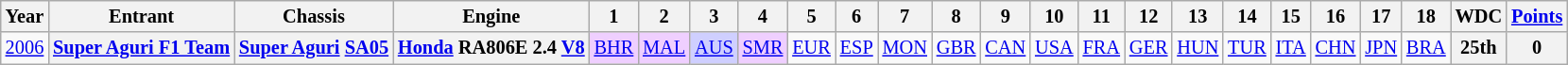<table class="wikitable" border="1" style="text-align:center; font-size:85%">
<tr>
<th>Year</th>
<th>Entrant</th>
<th>Chassis</th>
<th>Engine</th>
<th>1</th>
<th>2</th>
<th>3</th>
<th>4</th>
<th>5</th>
<th>6</th>
<th>7</th>
<th>8</th>
<th>9</th>
<th>10</th>
<th>11</th>
<th>12</th>
<th>13</th>
<th>14</th>
<th>15</th>
<th>16</th>
<th>17</th>
<th>18</th>
<th>WDC</th>
<th><a href='#'>Points</a></th>
</tr>
<tr>
<td><a href='#'>2006</a></td>
<th nowrap><a href='#'>Super Aguri F1 Team</a></th>
<th nowrap><a href='#'>Super Aguri</a> <a href='#'>SA05</a></th>
<th nowrap><a href='#'>Honda</a> RA806E 2.4 <a href='#'>V8</a></th>
<td style="background:#EFCFFF;"><a href='#'>BHR</a><br></td>
<td style="background:#EFCFFF;"><a href='#'>MAL</a><br></td>
<td style="background:#CFCFFF;"><a href='#'>AUS</a><br></td>
<td style="background:#EFCFFF;"><a href='#'>SMR</a><br></td>
<td><a href='#'>EUR</a><br></td>
<td><a href='#'>ESP</a></td>
<td><a href='#'>MON</a></td>
<td><a href='#'>GBR</a></td>
<td><a href='#'>CAN</a></td>
<td><a href='#'>USA</a></td>
<td><a href='#'>FRA</a></td>
<td><a href='#'>GER</a></td>
<td><a href='#'>HUN</a></td>
<td><a href='#'>TUR</a></td>
<td><a href='#'>ITA</a></td>
<td><a href='#'>CHN</a></td>
<td><a href='#'>JPN</a></td>
<td><a href='#'>BRA</a></td>
<th>25th</th>
<th>0</th>
</tr>
</table>
